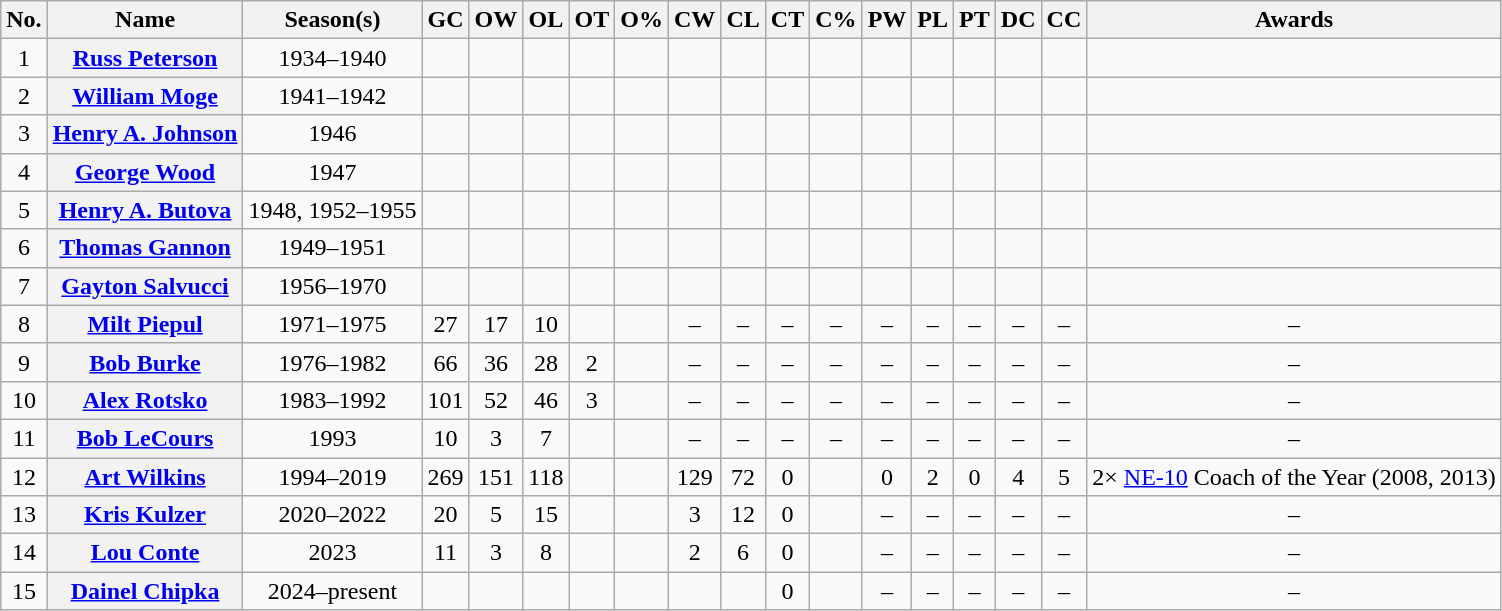<table class="wikitable sortable plainrowheaders" style="text-align:center">
<tr>
<th scope="col" class="unsortable">No.</th>
<th scope="col">Name</th>
<th scope="col">Season(s)</th>
<th scope="col">GC</th>
<th scope="col">OW</th>
<th scope="col">OL</th>
<th scope="col">OT</th>
<th scope="col">O%</th>
<th scope="col">CW</th>
<th scope="col">CL</th>
<th scope="col">CT</th>
<th scope="col">C%</th>
<th scope="col">PW</th>
<th scope="col">PL</th>
<th scope="col">PT</th>
<th scope="col">DC</th>
<th scope="col">CC</th>
<th scope="col" class="unsortable">Awards</th>
</tr>
<tr>
<td>1</td>
<th scope="row"><a href='#'>Russ Peterson</a></th>
<td>1934–1940</td>
<td></td>
<td></td>
<td></td>
<td></td>
<td></td>
<td></td>
<td></td>
<td></td>
<td></td>
<td></td>
<td></td>
<td></td>
<td></td>
<td></td>
<td></td>
</tr>
<tr>
<td>2</td>
<th scope="row"><a href='#'>William Moge</a></th>
<td>1941–1942</td>
<td></td>
<td></td>
<td></td>
<td></td>
<td></td>
<td></td>
<td></td>
<td></td>
<td></td>
<td></td>
<td></td>
<td></td>
<td></td>
<td></td>
<td></td>
</tr>
<tr>
<td>3</td>
<th scope="row"><a href='#'>Henry A. Johnson</a></th>
<td>1946</td>
<td></td>
<td></td>
<td></td>
<td></td>
<td></td>
<td></td>
<td></td>
<td></td>
<td></td>
<td></td>
<td></td>
<td></td>
<td></td>
<td></td>
<td></td>
</tr>
<tr>
<td>4</td>
<th scope="row"><a href='#'>George Wood</a></th>
<td>1947</td>
<td></td>
<td></td>
<td></td>
<td></td>
<td></td>
<td></td>
<td></td>
<td></td>
<td></td>
<td></td>
<td></td>
<td></td>
<td></td>
<td></td>
<td></td>
</tr>
<tr>
<td>5</td>
<th scope="row"><a href='#'>Henry A. Butova</a></th>
<td>1948, 1952–1955</td>
<td></td>
<td></td>
<td></td>
<td></td>
<td></td>
<td></td>
<td></td>
<td></td>
<td></td>
<td></td>
<td></td>
<td></td>
<td></td>
<td></td>
<td></td>
</tr>
<tr>
<td>6</td>
<th scope="row"><a href='#'>Thomas Gannon</a></th>
<td>1949–1951</td>
<td></td>
<td></td>
<td></td>
<td></td>
<td></td>
<td></td>
<td></td>
<td></td>
<td></td>
<td></td>
<td></td>
<td></td>
<td></td>
<td></td>
<td></td>
</tr>
<tr>
<td>7</td>
<th scope="row"><a href='#'>Gayton Salvucci</a></th>
<td>1956–1970</td>
<td></td>
<td></td>
<td></td>
<td></td>
<td></td>
<td></td>
<td></td>
<td></td>
<td></td>
<td></td>
<td></td>
<td></td>
<td></td>
<td></td>
<td></td>
</tr>
<tr>
<td>8</td>
<th scope="row"><a href='#'>Milt Piepul</a></th>
<td>1971–1975</td>
<td>27</td>
<td>17</td>
<td>10</td>
<td></td>
<td></td>
<td>–</td>
<td>–</td>
<td>–</td>
<td>–</td>
<td>–</td>
<td>–</td>
<td>–</td>
<td>–</td>
<td>–</td>
<td>–</td>
</tr>
<tr>
<td>9</td>
<th scope="row"><a href='#'>Bob Burke</a></th>
<td>1976–1982</td>
<td>66</td>
<td>36</td>
<td>28</td>
<td>2</td>
<td></td>
<td>–</td>
<td>–</td>
<td>–</td>
<td>–</td>
<td>–</td>
<td>–</td>
<td>–</td>
<td>–</td>
<td>–</td>
<td>–</td>
</tr>
<tr>
<td>10</td>
<th scope="row"><a href='#'>Alex Rotsko</a></th>
<td>1983–1992</td>
<td>101</td>
<td>52</td>
<td>46</td>
<td>3</td>
<td></td>
<td>–</td>
<td>–</td>
<td>–</td>
<td>–</td>
<td>–</td>
<td>–</td>
<td>–</td>
<td>–</td>
<td>–</td>
<td>–</td>
</tr>
<tr>
<td>11</td>
<th scope="row"><a href='#'>Bob LeCours</a></th>
<td>1993</td>
<td>10</td>
<td>3</td>
<td>7</td>
<td></td>
<td></td>
<td>–</td>
<td>–</td>
<td>–</td>
<td>–</td>
<td>–</td>
<td>–</td>
<td>–</td>
<td>–</td>
<td>–</td>
<td>–</td>
</tr>
<tr>
<td>12</td>
<th scope="row"><a href='#'>Art Wilkins</a></th>
<td>1994–2019</td>
<td>269</td>
<td>151</td>
<td>118</td>
<td></td>
<td></td>
<td>129</td>
<td>72</td>
<td>0</td>
<td></td>
<td>0</td>
<td>2</td>
<td>0</td>
<td>4</td>
<td>5</td>
<td>2× <a href='#'>NE-10</a> Coach of the Year (2008, 2013)</td>
</tr>
<tr>
<td>13</td>
<th scope="row"><a href='#'>Kris Kulzer</a></th>
<td>2020–2022</td>
<td>20</td>
<td>5</td>
<td>15</td>
<td></td>
<td></td>
<td>3</td>
<td>12</td>
<td>0</td>
<td></td>
<td>–</td>
<td>–</td>
<td>–</td>
<td>–</td>
<td>–</td>
<td>–</td>
</tr>
<tr>
<td>14</td>
<th scope="row"><a href='#'>Lou Conte</a></th>
<td>2023</td>
<td>11</td>
<td>3</td>
<td>8</td>
<td></td>
<td></td>
<td>2</td>
<td>6</td>
<td>0</td>
<td></td>
<td>–</td>
<td>–</td>
<td>–</td>
<td>–</td>
<td>–</td>
<td>–</td>
</tr>
<tr>
<td>15</td>
<th scope="row"><a href='#'>Dainel Chipka</a></th>
<td>2024–present</td>
<td></td>
<td></td>
<td></td>
<td></td>
<td></td>
<td></td>
<td></td>
<td>0</td>
<td></td>
<td>–</td>
<td>–</td>
<td>–</td>
<td>–</td>
<td>–</td>
<td>–</td>
</tr>
</table>
